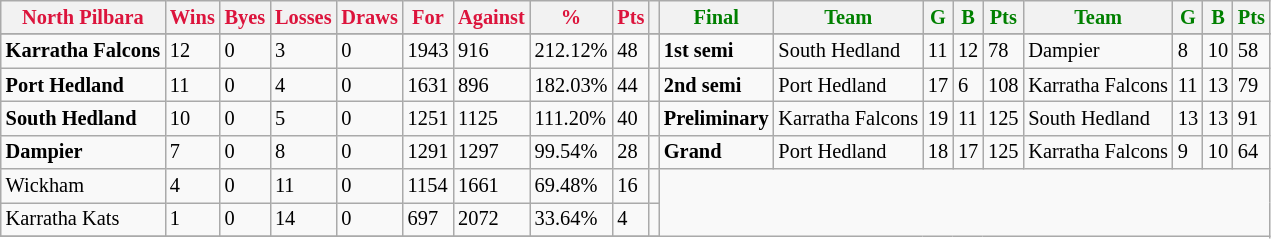<table style="font-size: 85%; text-align: left;" class="wikitable">
<tr>
<th style="color:crimson">North Pilbara</th>
<th style="color:crimson">Wins</th>
<th style="color:crimson">Byes</th>
<th style="color:crimson">Losses</th>
<th style="color:crimson">Draws</th>
<th style="color:crimson">For</th>
<th style="color:crimson">Against</th>
<th style="color:crimson">%</th>
<th style="color:crimson">Pts</th>
<th></th>
<th style="color:green">Final</th>
<th style="color:green">Team</th>
<th style="color:green">G</th>
<th style="color:green">B</th>
<th style="color:green">Pts</th>
<th style="color:green">Team</th>
<th style="color:green">G</th>
<th style="color:green">B</th>
<th style="color:green">Pts</th>
</tr>
<tr>
</tr>
<tr>
</tr>
<tr>
<td><strong>	Karratha Falcons	</strong></td>
<td>12</td>
<td>0</td>
<td>3</td>
<td>0</td>
<td>1943</td>
<td>916</td>
<td>212.12%</td>
<td>48</td>
<td></td>
<td><strong>1st semi</strong></td>
<td>South Hedland</td>
<td>11</td>
<td>12</td>
<td>78</td>
<td>Dampier</td>
<td>8</td>
<td>10</td>
<td>58</td>
</tr>
<tr>
<td><strong>	Port Hedland	</strong></td>
<td>11</td>
<td>0</td>
<td>4</td>
<td>0</td>
<td>1631</td>
<td>896</td>
<td>182.03%</td>
<td>44</td>
<td></td>
<td><strong>2nd semi</strong></td>
<td>Port Hedland</td>
<td>17</td>
<td>6</td>
<td>108</td>
<td>Karratha Falcons</td>
<td>11</td>
<td>13</td>
<td>79</td>
</tr>
<tr>
<td><strong>	South Hedland	</strong></td>
<td>10</td>
<td>0</td>
<td>5</td>
<td>0</td>
<td>1251</td>
<td>1125</td>
<td>111.20%</td>
<td>40</td>
<td></td>
<td><strong>Preliminary</strong></td>
<td>Karratha Falcons</td>
<td>19</td>
<td>11</td>
<td>125</td>
<td>South Hedland</td>
<td>13</td>
<td>13</td>
<td>91</td>
</tr>
<tr>
<td><strong>	Dampier	</strong></td>
<td>7</td>
<td>0</td>
<td>8</td>
<td>0</td>
<td>1291</td>
<td>1297</td>
<td>99.54%</td>
<td>28</td>
<td></td>
<td><strong>Grand</strong></td>
<td>Port Hedland</td>
<td>18</td>
<td>17</td>
<td>125</td>
<td>Karratha Falcons</td>
<td>9</td>
<td>10</td>
<td>64</td>
</tr>
<tr>
<td>Wickham</td>
<td>4</td>
<td>0</td>
<td>11</td>
<td>0</td>
<td>1154</td>
<td>1661</td>
<td>69.48%</td>
<td>16</td>
<td></td>
</tr>
<tr>
<td>Karratha Kats</td>
<td>1</td>
<td>0</td>
<td>14</td>
<td>0</td>
<td>697</td>
<td>2072</td>
<td>33.64%</td>
<td>4</td>
<td></td>
</tr>
<tr>
</tr>
</table>
